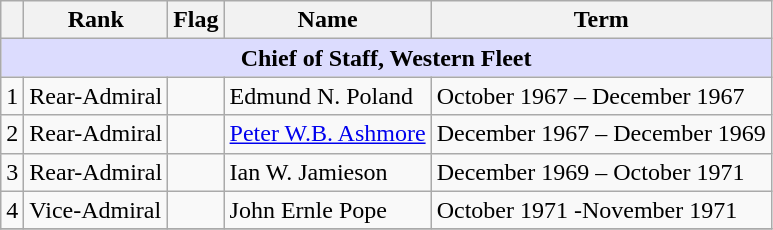<table class="wikitable">
<tr>
<th></th>
<th>Rank</th>
<th>Flag</th>
<th>Name</th>
<th>Term</th>
</tr>
<tr>
<td colspan="5" align="center" style="background:#dcdcfe;"><strong>Chief of Staff, Western Fleet</strong></td>
</tr>
<tr>
<td>1</td>
<td>Rear-Admiral</td>
<td></td>
<td>Edmund N. Poland</td>
<td>October 1967 – December 1967</td>
</tr>
<tr>
<td>2</td>
<td>Rear-Admiral</td>
<td></td>
<td><a href='#'>Peter W.B. Ashmore</a></td>
<td>December 1967 – December 1969</td>
</tr>
<tr>
<td>3</td>
<td>Rear-Admiral</td>
<td></td>
<td>Ian W. Jamieson</td>
<td>December 1969 – October 1971</td>
</tr>
<tr>
<td>4</td>
<td>Vice-Admiral</td>
<td></td>
<td>John Ernle Pope</td>
<td>October 1971 -November 1971</td>
</tr>
<tr>
</tr>
</table>
